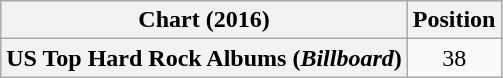<table class="wikitable plainrowheaders" style="text-align:center">
<tr>
<th scope="col">Chart (2016)</th>
<th scope="col">Position</th>
</tr>
<tr>
<th scope="row">US Top Hard Rock Albums (<em>Billboard</em>)</th>
<td>38</td>
</tr>
</table>
